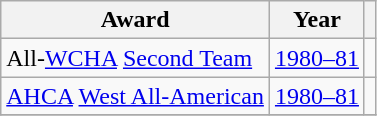<table class="wikitable">
<tr>
<th>Award</th>
<th>Year</th>
<th></th>
</tr>
<tr>
<td>All-<a href='#'>WCHA</a> <a href='#'>Second Team</a></td>
<td><a href='#'>1980–81</a></td>
<td></td>
</tr>
<tr>
<td><a href='#'>AHCA</a> <a href='#'>West All-American</a></td>
<td><a href='#'>1980–81</a></td>
<td></td>
</tr>
<tr>
</tr>
</table>
